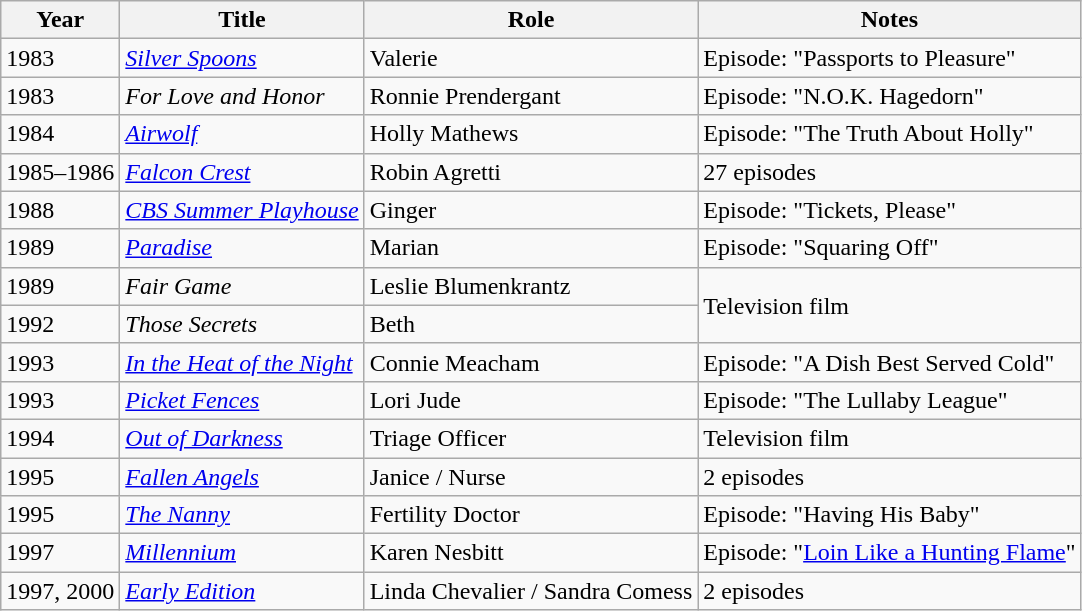<table class="wikitable sortable">
<tr>
<th>Year</th>
<th>Title</th>
<th>Role</th>
<th>Notes</th>
</tr>
<tr>
<td>1983</td>
<td><em><a href='#'>Silver Spoons</a></em></td>
<td>Valerie</td>
<td>Episode: "Passports to Pleasure"</td>
</tr>
<tr>
<td>1983</td>
<td><em>For Love and Honor</em></td>
<td>Ronnie Prendergant</td>
<td>Episode: "N.O.K. Hagedorn"</td>
</tr>
<tr>
<td>1984</td>
<td><em><a href='#'>Airwolf</a></em></td>
<td>Holly Mathews</td>
<td>Episode: "The Truth About Holly"</td>
</tr>
<tr>
<td>1985–1986</td>
<td><em><a href='#'>Falcon Crest</a></em></td>
<td>Robin Agretti</td>
<td>27 episodes</td>
</tr>
<tr>
<td>1988</td>
<td><em><a href='#'>CBS Summer Playhouse</a></em></td>
<td>Ginger</td>
<td>Episode: "Tickets, Please"</td>
</tr>
<tr>
<td>1989</td>
<td><a href='#'><em>Paradise</em></a></td>
<td>Marian</td>
<td>Episode: "Squaring Off"</td>
</tr>
<tr>
<td>1989</td>
<td><em>Fair Game</em></td>
<td>Leslie Blumenkrantz</td>
<td rowspan="2">Television film</td>
</tr>
<tr>
<td>1992</td>
<td><em>Those Secrets</em></td>
<td>Beth</td>
</tr>
<tr>
<td>1993</td>
<td><a href='#'><em>In the Heat of the Night</em></a></td>
<td>Connie Meacham</td>
<td>Episode: "A Dish Best Served Cold"</td>
</tr>
<tr>
<td>1993</td>
<td><em><a href='#'>Picket Fences</a></em></td>
<td>Lori Jude</td>
<td>Episode: "The Lullaby League"</td>
</tr>
<tr>
<td>1994</td>
<td><em><a href='#'>Out of Darkness</a></em></td>
<td>Triage Officer</td>
<td>Television film</td>
</tr>
<tr>
<td>1995</td>
<td><a href='#'><em>Fallen Angels</em></a></td>
<td>Janice / Nurse</td>
<td>2 episodes</td>
</tr>
<tr>
<td>1995</td>
<td><em><a href='#'>The Nanny</a></em></td>
<td>Fertility Doctor</td>
<td>Episode: "Having His Baby"</td>
</tr>
<tr>
<td>1997</td>
<td><a href='#'><em>Millennium</em></a></td>
<td>Karen Nesbitt</td>
<td>Episode: "<a href='#'>Loin Like a Hunting Flame</a>"</td>
</tr>
<tr>
<td>1997, 2000</td>
<td><em><a href='#'>Early Edition</a></em></td>
<td>Linda Chevalier / Sandra Comess</td>
<td>2 episodes</td>
</tr>
</table>
